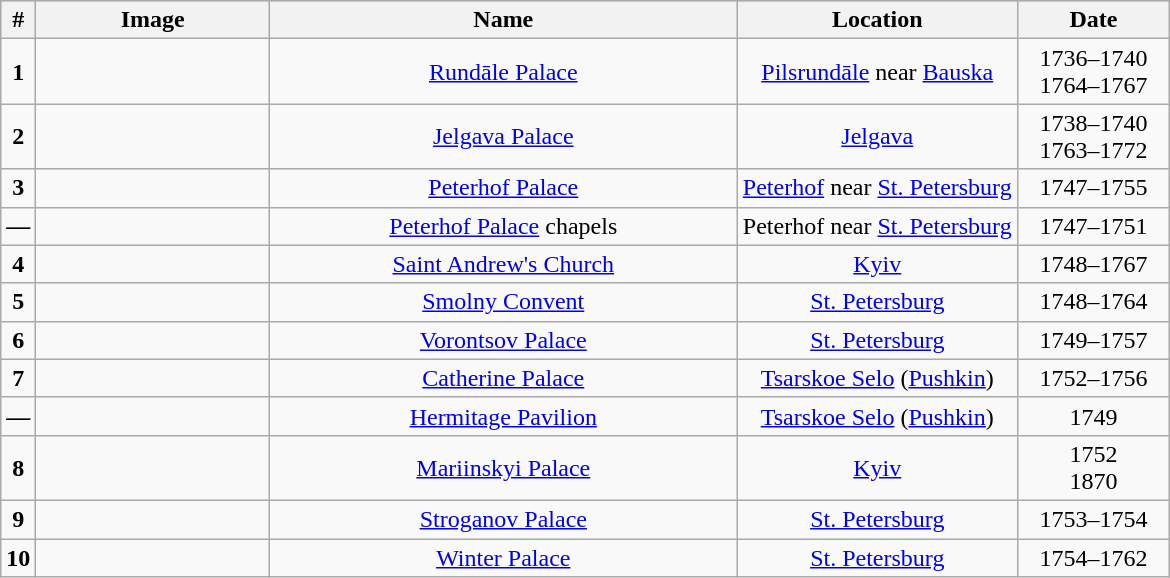<table class="wikitable" style="text-align: center">
<tr bgcolor="#cccccc">
<th width=3%>#</th>
<th width=20%>Image</th>
<th width=40%>Name</th>
<th width=24%>Location</th>
<th width=14%>Date</th>
</tr>
<tr>
<td><strong>1</strong></td>
<td></td>
<td><a href='#'>Rundāle Palace</a></td>
<td><a href='#'>Pilsrundāle</a> near <a href='#'>Bauska</a><br></td>
<td>1736–1740<br>1764–1767</td>
</tr>
<tr>
<td><strong>2</strong></td>
<td></td>
<td><a href='#'>Jelgava Palace</a></td>
<td><a href='#'>Jelgava</a><br></td>
<td>1738–1740<br>1763–1772</td>
</tr>
<tr>
<td><strong>3</strong></td>
<td></td>
<td><a href='#'>Peterhof Palace</a></td>
<td><a href='#'>Peterhof</a> near <a href='#'>St. Petersburg</a><br></td>
<td>1747–1755</td>
</tr>
<tr>
<td><strong>—</strong></td>
<td></td>
<td><a href='#'>Peterhof Palace</a> chapels</td>
<td>Peterhof near <a href='#'>St. Petersburg</a><br></td>
<td>1747–1751</td>
</tr>
<tr>
<td><strong>4</strong></td>
<td></td>
<td><a href='#'>Saint Andrew's Church</a></td>
<td><a href='#'>Kyiv</a><br></td>
<td>1748–1767</td>
</tr>
<tr>
<td><strong>5</strong></td>
<td></td>
<td><a href='#'>Smolny Convent</a></td>
<td><a href='#'>St. Petersburg</a><br></td>
<td>1748–1764</td>
</tr>
<tr>
<td><strong>6</strong></td>
<td></td>
<td><a href='#'>Vorontsov Palace</a></td>
<td><a href='#'>St. Petersburg</a><br></td>
<td>1749–1757</td>
</tr>
<tr>
<td><strong>7</strong></td>
<td></td>
<td><a href='#'>Catherine Palace</a></td>
<td><a href='#'>Tsarskoe Selo</a> (<a href='#'>Pushkin</a>)<br></td>
<td>1752–1756</td>
</tr>
<tr>
<td><strong>—</strong></td>
<td></td>
<td><a href='#'>Hermitage Pavilion</a></td>
<td><a href='#'>Tsarskoe Selo</a> (<a href='#'>Pushkin</a>)<br></td>
<td>1749</td>
</tr>
<tr>
<td><strong>8</strong></td>
<td></td>
<td><a href='#'>Mariinskyi Palace</a></td>
<td><a href='#'>Kyiv</a><br></td>
<td>1752<br>1870</td>
</tr>
<tr>
<td><strong>9</strong></td>
<td></td>
<td><a href='#'>Stroganov Palace</a></td>
<td><a href='#'>St. Petersburg</a><br></td>
<td>1753–1754</td>
</tr>
<tr>
<td><strong>10</strong></td>
<td></td>
<td><a href='#'>Winter Palace</a></td>
<td><a href='#'>St. Petersburg</a><br></td>
<td>1754–1762</td>
</tr>
</table>
